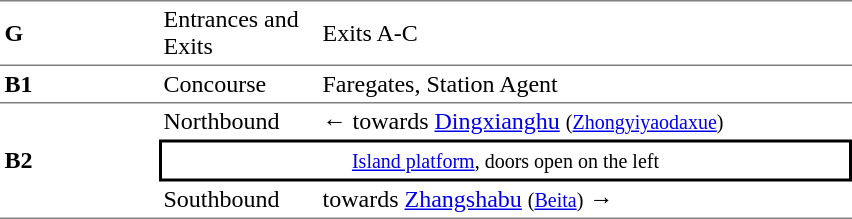<table cellspacing=0 cellpadding=3>
<tr>
<td style="border-top:solid 1px gray;border-bottom:solid 1px gray;" width=100><strong>G</strong></td>
<td style="border-top:solid 1px gray;border-bottom:solid 1px gray;" width=100>Entrances and Exits</td>
<td style="border-top:solid 1px gray;border-bottom:solid 1px gray;" width=350>Exits A-C</td>
</tr>
<tr>
<td style="border-bottom:solid 1px gray;"><strong>B1</strong></td>
<td style="border-bottom:solid 1px gray;">Concourse</td>
<td style="border-bottom:solid 1px gray;">Faregates, Station Agent</td>
</tr>
<tr>
<td style="border-bottom:solid 1px gray;" rowspan=3><strong>B2</strong></td>
<td>Northbound</td>
<td>←  towards <a href='#'>Dingxianghu</a> <small>(<a href='#'>Zhongyiyaodaxue</a>)</small></td>
</tr>
<tr>
<td style="border-right:solid 2px black;border-left:solid 2px black;border-top:solid 2px black;border-bottom:solid 2px black;text-align:center;" colspan=2><small><a href='#'>Island platform</a>, doors open on the left</small></td>
</tr>
<tr>
<td style="border-bottom:solid 1px gray;">Southbound</td>
<td style="border-bottom:solid 1px gray;">  towards <a href='#'>Zhangshabu</a> <small>(<a href='#'>Beita</a>)</small> →</td>
</tr>
</table>
